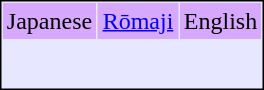<table cellpadding="3" cellspacing="1" style="margin:auto; border:1px solid black; background:#e7e8ff;">
<tr style="text-align:center; background:#d7a8ff;">
<td>Japanese</td>
<td><a href='#'>Rōmaji</a></td>
<td>English</td>
</tr>
<tr valign=top>
<td><br></td>
<td><br></td>
<td><br></td>
</tr>
<tr>
<td colspan=2></td>
</tr>
</table>
